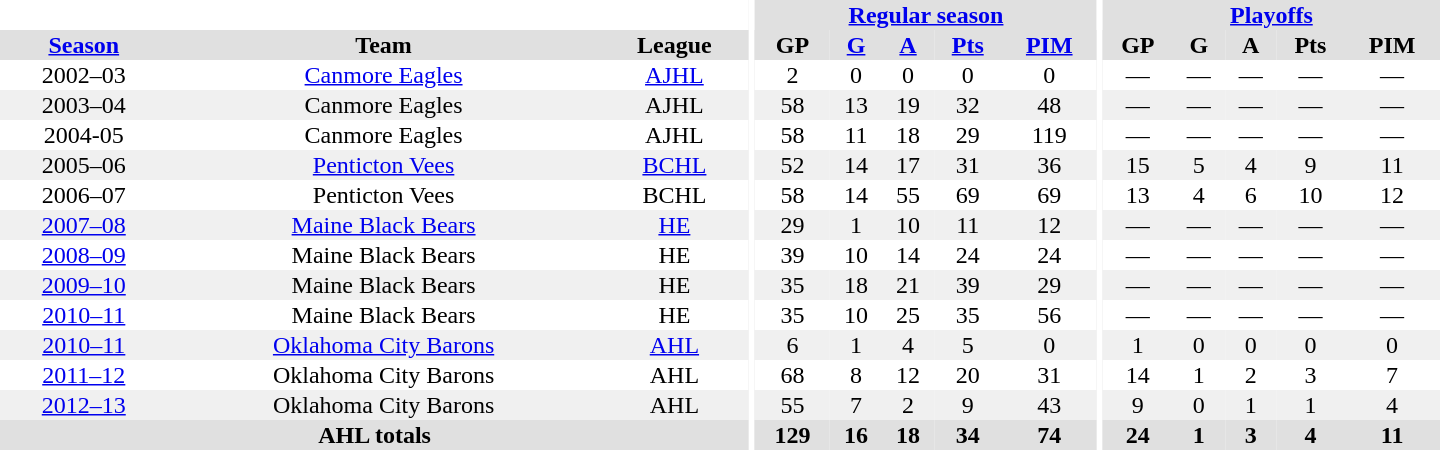<table border="0" cellpadding="1" cellspacing="0" style="text-align:center; width:60em">
<tr bgcolor="#e0e0e0">
<th colspan="3" bgcolor="#ffffff"></th>
<th rowspan="99" bgcolor="#ffffff"></th>
<th colspan="5"><a href='#'>Regular season</a></th>
<th rowspan="99" bgcolor="#ffffff"></th>
<th colspan="5"><a href='#'>Playoffs</a></th>
</tr>
<tr bgcolor="#e0e0e0">
<th><a href='#'>Season</a></th>
<th>Team</th>
<th>League</th>
<th>GP</th>
<th><a href='#'>G</a></th>
<th><a href='#'>A</a></th>
<th><a href='#'>Pts</a></th>
<th><a href='#'>PIM</a></th>
<th>GP</th>
<th>G</th>
<th>A</th>
<th>Pts</th>
<th>PIM</th>
</tr>
<tr ALIGN="center">
<td>2002–03</td>
<td><a href='#'>Canmore Eagles</a></td>
<td><a href='#'>AJHL</a></td>
<td>2</td>
<td>0</td>
<td>0</td>
<td>0</td>
<td>0</td>
<td>—</td>
<td>—</td>
<td>—</td>
<td>—</td>
<td>—</td>
</tr>
<tr ALIGN="center" bgcolor="#f0f0f0">
<td>2003–04</td>
<td>Canmore Eagles</td>
<td>AJHL</td>
<td>58</td>
<td>13</td>
<td>19</td>
<td>32</td>
<td>48</td>
<td>—</td>
<td>—</td>
<td>—</td>
<td>—</td>
<td>—</td>
</tr>
<tr ALIGN="center">
<td>2004-05</td>
<td>Canmore Eagles</td>
<td>AJHL</td>
<td>58</td>
<td>11</td>
<td>18</td>
<td>29</td>
<td>119</td>
<td>—</td>
<td>—</td>
<td>—</td>
<td>—</td>
<td>—</td>
</tr>
<tr ALIGN="center" bgcolor="#f0f0f0">
<td>2005–06</td>
<td><a href='#'>Penticton Vees</a></td>
<td><a href='#'>BCHL</a></td>
<td>52</td>
<td>14</td>
<td>17</td>
<td>31</td>
<td>36</td>
<td>15</td>
<td>5</td>
<td>4</td>
<td>9</td>
<td>11</td>
</tr>
<tr ALIGN="center">
<td>2006–07</td>
<td>Penticton Vees</td>
<td>BCHL</td>
<td>58</td>
<td>14</td>
<td>55</td>
<td>69</td>
<td>69</td>
<td>13</td>
<td>4</td>
<td>6</td>
<td>10</td>
<td>12</td>
</tr>
<tr ALIGN="center" bgcolor="#f0f0f0">
<td><a href='#'>2007–08</a></td>
<td><a href='#'>Maine Black Bears</a></td>
<td><a href='#'>HE</a></td>
<td>29</td>
<td>1</td>
<td>10</td>
<td>11</td>
<td>12</td>
<td>—</td>
<td>—</td>
<td>—</td>
<td>—</td>
<td>—</td>
</tr>
<tr ALIGN="center">
<td><a href='#'>2008–09</a></td>
<td>Maine Black Bears</td>
<td>HE</td>
<td>39</td>
<td>10</td>
<td>14</td>
<td>24</td>
<td>24</td>
<td>—</td>
<td>—</td>
<td>—</td>
<td>—</td>
<td>—</td>
</tr>
<tr ALIGN="center" bgcolor="#f0f0f0">
<td><a href='#'>2009–10</a></td>
<td>Maine Black Bears</td>
<td>HE</td>
<td>35</td>
<td>18</td>
<td>21</td>
<td>39</td>
<td>29</td>
<td>—</td>
<td>—</td>
<td>—</td>
<td>—</td>
<td>—</td>
</tr>
<tr ALIGN="center">
<td><a href='#'>2010–11</a></td>
<td>Maine Black Bears</td>
<td>HE</td>
<td>35</td>
<td>10</td>
<td>25</td>
<td>35</td>
<td>56</td>
<td>—</td>
<td>—</td>
<td>—</td>
<td>—</td>
<td>—</td>
</tr>
<tr ALIGN="center" bgcolor="#f0f0f0">
<td><a href='#'>2010–11</a></td>
<td><a href='#'>Oklahoma City Barons</a></td>
<td><a href='#'>AHL</a></td>
<td>6</td>
<td>1</td>
<td>4</td>
<td>5</td>
<td>0</td>
<td>1</td>
<td>0</td>
<td>0</td>
<td>0</td>
<td>0</td>
</tr>
<tr ALIGN="center">
<td><a href='#'>2011–12</a></td>
<td>Oklahoma City Barons</td>
<td>AHL</td>
<td>68</td>
<td>8</td>
<td>12</td>
<td>20</td>
<td>31</td>
<td>14</td>
<td>1</td>
<td>2</td>
<td>3</td>
<td>7</td>
</tr>
<tr ALIGN="center" bgcolor="#f0f0f0">
<td><a href='#'>2012–13</a></td>
<td>Oklahoma City Barons</td>
<td>AHL</td>
<td>55</td>
<td>7</td>
<td>2</td>
<td>9</td>
<td>43</td>
<td>9</td>
<td>0</td>
<td>1</td>
<td>1</td>
<td>4</td>
</tr>
<tr ALIGN="center" bgcolor="#e0e0e0">
<th colspan="3">AHL totals</th>
<th>129</th>
<th>16</th>
<th>18</th>
<th>34</th>
<th>74</th>
<th>24</th>
<th>1</th>
<th>3</th>
<th>4</th>
<th>11</th>
</tr>
</table>
